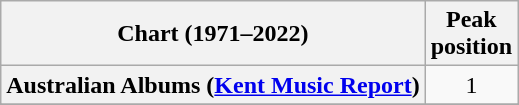<table class="wikitable sortable plainrowheaders" style="text-align:center">
<tr>
<th scope="col">Chart (1971–2022)</th>
<th scope="col">Peak<br>position</th>
</tr>
<tr>
<th scope="row">Australian Albums (<a href='#'>Kent Music Report</a>)</th>
<td>1</td>
</tr>
<tr>
</tr>
<tr>
</tr>
<tr>
</tr>
<tr>
</tr>
<tr>
</tr>
<tr>
</tr>
<tr>
</tr>
</table>
